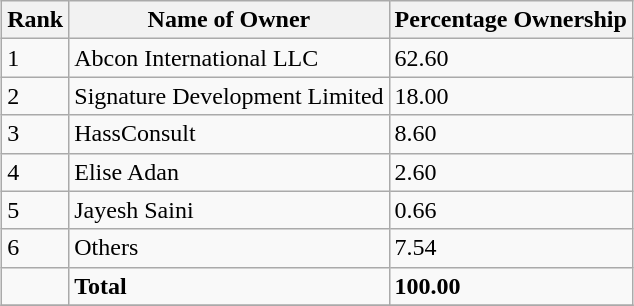<table class="wikitable sortable" style="margin: 0.5em auto">
<tr>
<th>Rank</th>
<th>Name of Owner</th>
<th>Percentage Ownership</th>
</tr>
<tr>
<td>1</td>
<td>Abcon International LLC</td>
<td>62.60</td>
</tr>
<tr>
<td>2</td>
<td>Signature Development Limited</td>
<td>18.00</td>
</tr>
<tr>
<td>3</td>
<td>HassConsult</td>
<td>8.60</td>
</tr>
<tr>
<td>4</td>
<td>Elise Adan</td>
<td>2.60</td>
</tr>
<tr>
<td>5</td>
<td>Jayesh Saini</td>
<td>0.66</td>
</tr>
<tr>
<td>6</td>
<td>Others</td>
<td>7.54</td>
</tr>
<tr>
<td></td>
<td><strong>Total</strong></td>
<td><strong>100.00</strong></td>
</tr>
<tr>
</tr>
</table>
